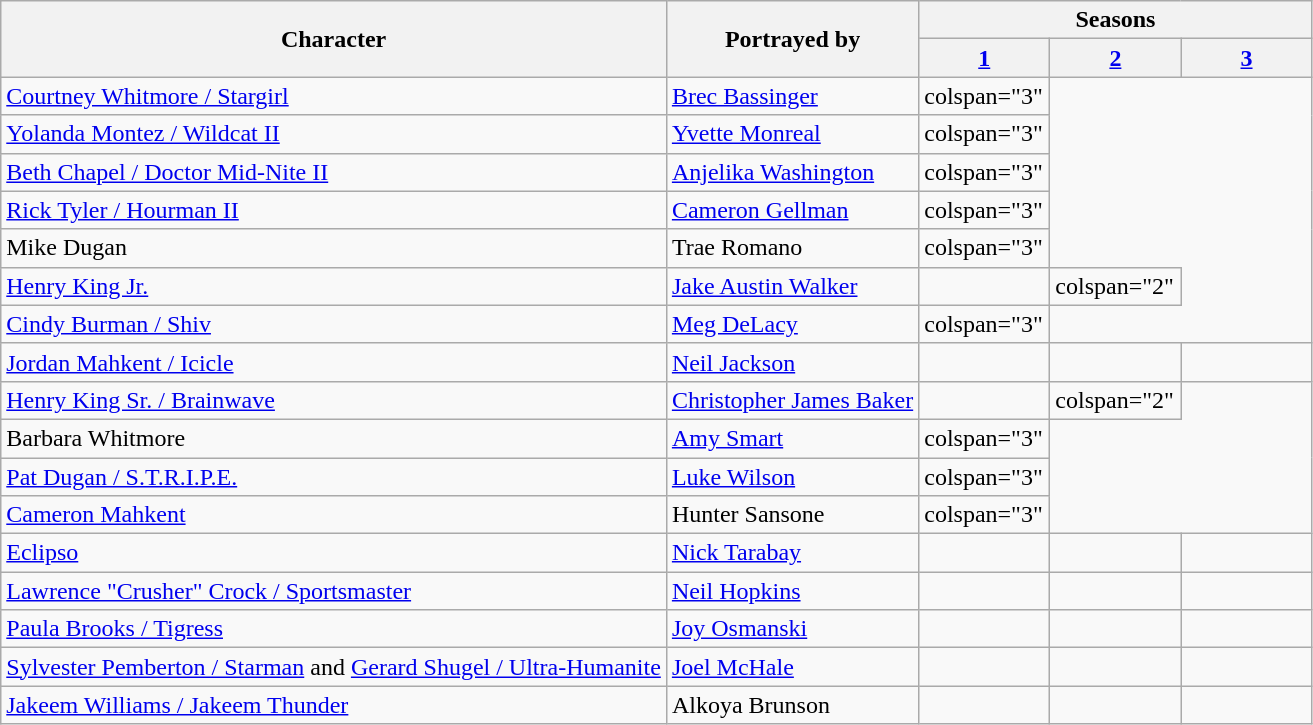<table class="wikitable">
<tr>
<th rowspan="2">Character</th>
<th rowspan="2">Portrayed by</th>
<th colspan="3">Seasons</th>
</tr>
<tr>
<th style="width:10%;"><a href='#'>1</a></th>
<th style="width:10%;"><a href='#'>2</a></th>
<th style="width:10%;"><a href='#'>3</a></th>
</tr>
<tr>
<td><a href='#'>Courtney Whitmore / Stargirl</a></td>
<td><a href='#'>Brec Bassinger</a></td>
<td>colspan="3" </td>
</tr>
<tr>
<td><a href='#'>Yolanda Montez / Wildcat II</a></td>
<td><a href='#'>Yvette Monreal</a></td>
<td>colspan="3" </td>
</tr>
<tr>
<td><a href='#'>Beth Chapel / Doctor Mid-Nite II</a></td>
<td><a href='#'>Anjelika Washington</a></td>
<td>colspan="3" </td>
</tr>
<tr>
<td><a href='#'>Rick Tyler / Hourman II</a></td>
<td><a href='#'>Cameron Gellman</a></td>
<td>colspan="3" </td>
</tr>
<tr>
<td>Mike Dugan</td>
<td>Trae Romano</td>
<td>colspan="3" </td>
</tr>
<tr>
<td><a href='#'>Henry King Jr.</a></td>
<td><a href='#'>Jake Austin Walker</a></td>
<td></td>
<td>colspan="2" </td>
</tr>
<tr>
<td><a href='#'>Cindy Burman / Shiv</a></td>
<td><a href='#'>Meg DeLacy</a></td>
<td>colspan="3" </td>
</tr>
<tr>
<td><a href='#'>Jordan Mahkent / Icicle</a></td>
<td><a href='#'>Neil Jackson</a></td>
<td></td>
<td></td>
<td></td>
</tr>
<tr>
<td><a href='#'>Henry King Sr. / Brainwave</a></td>
<td><a href='#'>Christopher James Baker</a></td>
<td></td>
<td>colspan="2" </td>
</tr>
<tr>
<td>Barbara Whitmore</td>
<td><a href='#'>Amy Smart</a></td>
<td>colspan="3" </td>
</tr>
<tr>
<td><a href='#'>Pat Dugan / S.T.R.I.P.E.</a></td>
<td><a href='#'>Luke Wilson</a></td>
<td>colspan="3" </td>
</tr>
<tr>
<td><a href='#'>Cameron Mahkent</a></td>
<td>Hunter Sansone</td>
<td>colspan="3" </td>
</tr>
<tr>
<td><a href='#'>Eclipso</a></td>
<td><a href='#'>Nick Tarabay</a></td>
<td></td>
<td></td>
<td></td>
</tr>
<tr>
<td><a href='#'>Lawrence "Crusher" Crock / Sportsmaster</a></td>
<td><a href='#'>Neil Hopkins</a></td>
<td></td>
<td></td>
<td></td>
</tr>
<tr>
<td><a href='#'>Paula Brooks / Tigress</a></td>
<td><a href='#'>Joy Osmanski</a></td>
<td></td>
<td></td>
<td></td>
</tr>
<tr>
<td><a href='#'>Sylvester Pemberton / Starman</a> and <a href='#'>Gerard Shugel / Ultra-Humanite</a></td>
<td><a href='#'>Joel McHale</a></td>
<td></td>
<td></td>
<td></td>
</tr>
<tr>
<td><a href='#'>Jakeem Williams / Jakeem Thunder</a></td>
<td>Alkoya Brunson</td>
<td></td>
<td></td>
<td></td>
</tr>
</table>
